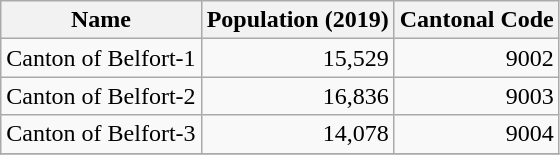<table class="wikitable">
<tr>
<th>Name</th>
<th>Population (2019)</th>
<th>Cantonal Code</th>
</tr>
<tr>
<td>Canton of Belfort-1</td>
<td align="right">15,529</td>
<td align="right">9002</td>
</tr>
<tr>
<td>Canton of Belfort-2</td>
<td align="right">16,836</td>
<td align="right">9003</td>
</tr>
<tr>
<td>Canton of Belfort-3</td>
<td align="right">14,078</td>
<td align="right">9004</td>
</tr>
<tr>
</tr>
</table>
